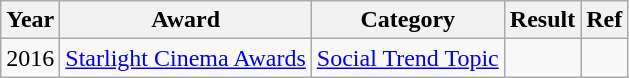<table class="wikitable">
<tr>
<th>Year</th>
<th>Award</th>
<th>Category</th>
<th>Result</th>
<th>Ref</th>
</tr>
<tr>
<td>2016</td>
<td><a href='#'>Starlight Cinema Awards</a></td>
<td><a href='#'>Social Trend Topic</a></td>
<td></td>
<td></td>
</tr>
</table>
